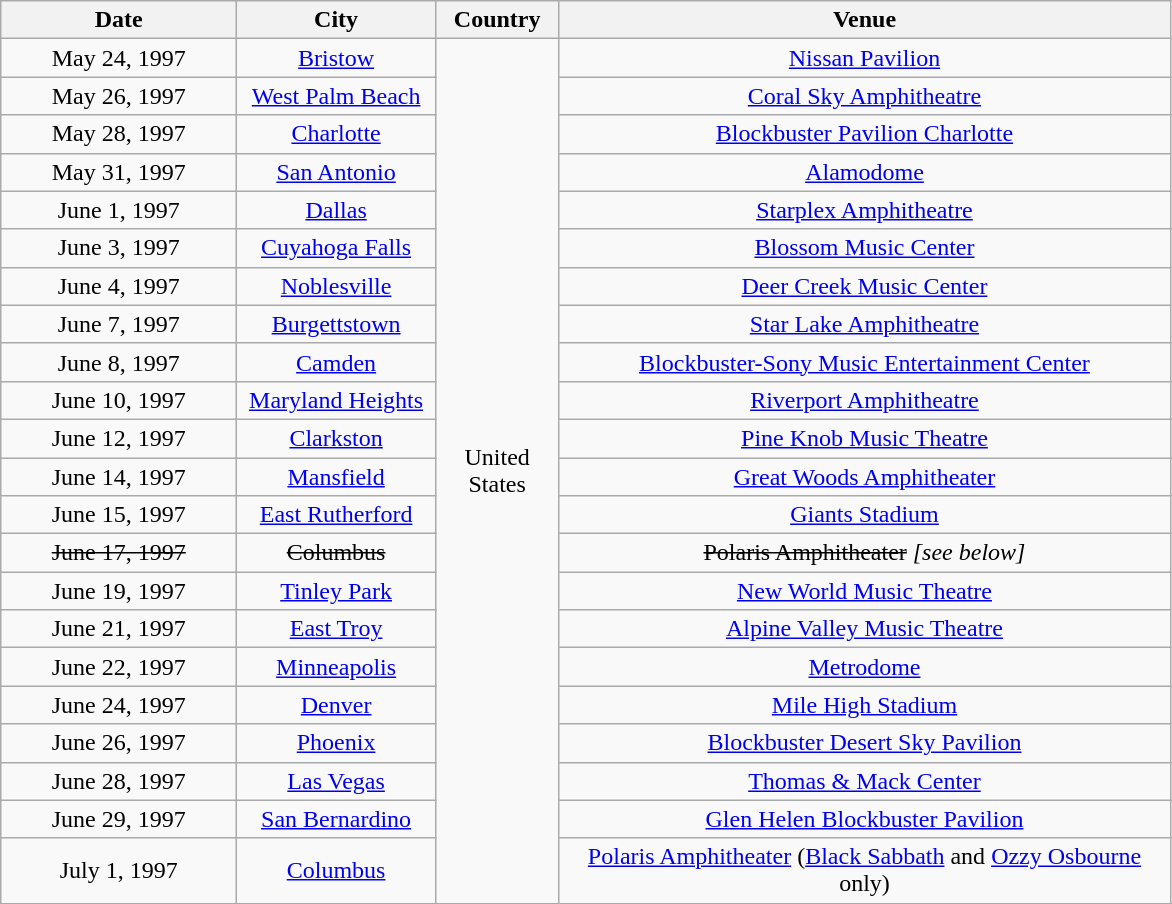<table class="wikitable" style="text-align:center;">
<tr>
<th width="150">Date</th>
<th width="125">City</th>
<th width="75">Country</th>
<th width="400">Venue</th>
</tr>
<tr>
<td>May 24, 1997</td>
<td><a href='#'>Bristow</a></td>
<td rowspan="22">United States</td>
<td><a href='#'>Nissan Pavilion</a></td>
</tr>
<tr>
<td>May 26, 1997</td>
<td><a href='#'>West Palm Beach</a></td>
<td><a href='#'>Coral Sky Amphitheatre</a></td>
</tr>
<tr>
<td>May 28, 1997</td>
<td><a href='#'>Charlotte</a></td>
<td><a href='#'>Blockbuster Pavilion Charlotte</a></td>
</tr>
<tr>
<td>May 31, 1997</td>
<td><a href='#'>San Antonio</a></td>
<td><a href='#'>Alamodome</a></td>
</tr>
<tr>
<td>June 1, 1997</td>
<td><a href='#'>Dallas</a></td>
<td><a href='#'>Starplex Amphitheatre</a></td>
</tr>
<tr>
<td>June 3, 1997</td>
<td><a href='#'>Cuyahoga Falls</a></td>
<td><a href='#'>Blossom Music Center</a></td>
</tr>
<tr>
<td>June 4, 1997</td>
<td><a href='#'>Noblesville</a></td>
<td><a href='#'>Deer Creek Music Center</a></td>
</tr>
<tr>
<td>June 7, 1997</td>
<td><a href='#'>Burgettstown</a></td>
<td><a href='#'>Star Lake Amphitheatre</a></td>
</tr>
<tr>
<td>June 8, 1997</td>
<td><a href='#'>Camden</a></td>
<td><a href='#'>Blockbuster-Sony Music Entertainment Center</a></td>
</tr>
<tr>
<td>June 10, 1997</td>
<td><a href='#'>Maryland Heights</a></td>
<td><a href='#'>Riverport Amphitheatre</a></td>
</tr>
<tr>
<td>June 12, 1997</td>
<td><a href='#'>Clarkston</a></td>
<td><a href='#'>Pine Knob Music Theatre</a></td>
</tr>
<tr>
<td>June 14, 1997</td>
<td><a href='#'>Mansfield</a></td>
<td><a href='#'>Great Woods Amphitheater</a></td>
</tr>
<tr>
<td>June 15, 1997</td>
<td><a href='#'>East Rutherford</a></td>
<td><a href='#'>Giants Stadium</a></td>
</tr>
<tr>
<td><s>June 17, 1997</s></td>
<td><s>Columbus</s></td>
<td><s>Polaris Amphitheater</s> <em>[see below]</em></td>
</tr>
<tr>
<td>June 19, 1997</td>
<td><a href='#'>Tinley Park</a></td>
<td><a href='#'>New World Music Theatre</a></td>
</tr>
<tr>
<td>June 21, 1997</td>
<td><a href='#'>East Troy</a></td>
<td><a href='#'>Alpine Valley Music Theatre</a></td>
</tr>
<tr>
<td>June 22, 1997</td>
<td><a href='#'>Minneapolis</a></td>
<td><a href='#'>Metrodome</a></td>
</tr>
<tr>
<td>June 24, 1997</td>
<td><a href='#'>Denver</a></td>
<td><a href='#'>Mile High Stadium</a></td>
</tr>
<tr>
<td>June 26, 1997</td>
<td><a href='#'>Phoenix</a></td>
<td><a href='#'>Blockbuster Desert Sky Pavilion</a></td>
</tr>
<tr>
<td>June 28, 1997</td>
<td><a href='#'>Las Vegas</a></td>
<td><a href='#'>Thomas & Mack Center</a></td>
</tr>
<tr>
<td>June 29, 1997</td>
<td><a href='#'>San Bernardino</a></td>
<td><a href='#'>Glen Helen Blockbuster Pavilion</a></td>
</tr>
<tr>
<td>July 1, 1997</td>
<td><a href='#'>Columbus</a></td>
<td><a href='#'>Polaris Amphitheater</a> (<a href='#'>Black Sabbath</a> and <a href='#'>Ozzy Osbourne</a> only)</td>
</tr>
</table>
